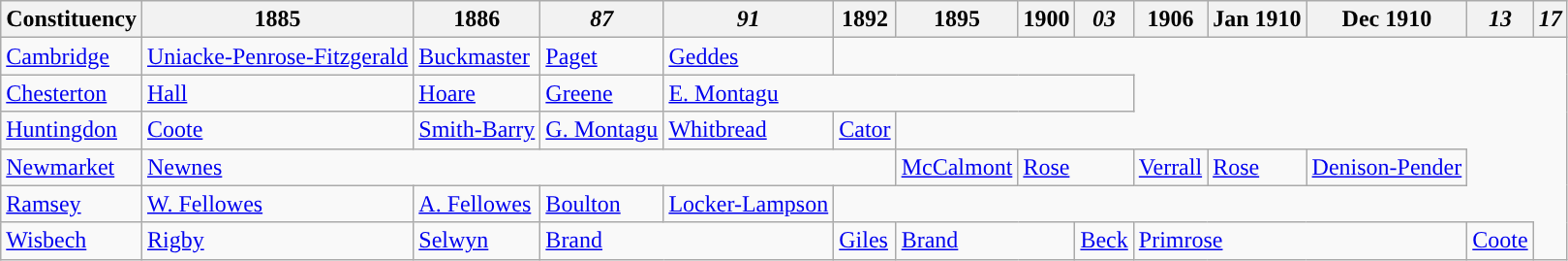<table class="wikitable">
<tr>
<th>Constituency</th>
<th>1885</th>
<th>1886</th>
<th><em>87</em></th>
<th><em>91</em></th>
<th>1892</th>
<th>1895</th>
<th>1900</th>
<th><em>03</em></th>
<th>1906</th>
<th>Jan 1910</th>
<th>Dec 1910</th>
<th><em>13</em></th>
<th><em>17</em></th>
</tr>
<tr>
<td><a href='#'>Cambridge</a></td>
<td><a href='#'>Uniacke-Penrose-Fitzgerald</a></td>
<td><a href='#'>Buckmaster</a></td>
<td><a href='#'>Paget</a></td>
<td><a href='#'>Geddes</a></td>
</tr>
<tr>
<td><a href='#'>Chesterton</a></td>
<td><a href='#'>Hall</a></td>
<td><a href='#'>Hoare</a></td>
<td><a href='#'>Greene</a></td>
<td colspan="5"><a href='#'>E. Montagu</a></td>
</tr>
<tr>
<td><a href='#'>Huntingdon</a></td>
<td><a href='#'>Coote</a></td>
<td><a href='#'>Smith-Barry</a></td>
<td><a href='#'>G. Montagu</a></td>
<td><a href='#'>Whitbread</a></td>
<td><a href='#'>Cator</a></td>
</tr>
<tr>
<td><a href='#'>Newmarket</a></td>
<td colspan="5"><a href='#'>Newnes</a></td>
<td><a href='#'>McCalmont</a></td>
<td colspan="2"><a href='#'>Rose</a></td>
<td><a href='#'>Verrall</a></td>
<td><a href='#'>Rose</a></td>
<td><a href='#'>Denison-Pender</a></td>
</tr>
<tr>
<td><a href='#'>Ramsey</a></td>
<td><a href='#'>W. Fellowes</a></td>
<td><a href='#'>A. Fellowes</a></td>
<td><a href='#'>Boulton</a></td>
<td><a href='#'>Locker-Lampson</a></td>
</tr>
<tr>
<td><a href='#'>Wisbech</a></td>
<td bgcolor=><a href='#'>Rigby</a></td>
<td><a href='#'>Selwyn</a></td>
<td colspan="2"><a href='#'>Brand</a></td>
<td><a href='#'>Giles</a></td>
<td colspan="2"><a href='#'>Brand</a></td>
<td bgcolor=><a href='#'>Beck</a></td>
<td colspan="3"><a href='#'>Primrose</a></td>
<td><a href='#'>Coote</a></td>
</tr>
</table>
